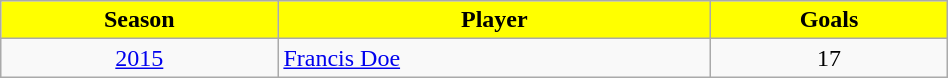<table class="wikitable" style=width:50%>
<tr>
<th style="background:yellow; color:black; text-align:center;">Season</th>
<th style="background:yellow; color:black; text-align:center;">Player</th>
<th style="background:yellow; color:black; text-align:center;">Goals</th>
</tr>
<tr>
<td align="center"><a href='#'>2015</a></td>
<td> <a href='#'>Francis Doe</a></td>
<td align="center">17</td>
</tr>
</table>
